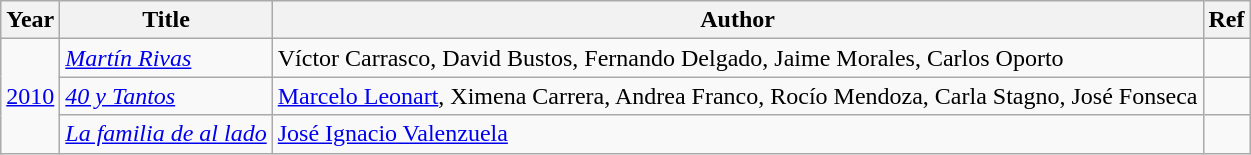<table class="wikitable sortable">
<tr>
<th>Year</th>
<th>Title</th>
<th>Author</th>
<th>Ref</th>
</tr>
<tr>
<td rowspan="3"><a href='#'>2010</a></td>
<td><em><a href='#'>Martín Rivas</a></em></td>
<td>Víctor Carrasco, David Bustos, Fernando Delgado, Jaime Morales, Carlos Oporto</td>
<td></td>
</tr>
<tr>
<td><em><a href='#'>40 y Tantos</a></em></td>
<td><a href='#'>Marcelo Leonart</a>, Ximena Carrera, Andrea Franco, Rocío Mendoza, Carla Stagno, José Fonseca</td>
<td></td>
</tr>
<tr>
<td><em><a href='#'>La familia de al lado</a></em></td>
<td><a href='#'>José Ignacio Valenzuela</a></td>
<td></td>
</tr>
</table>
